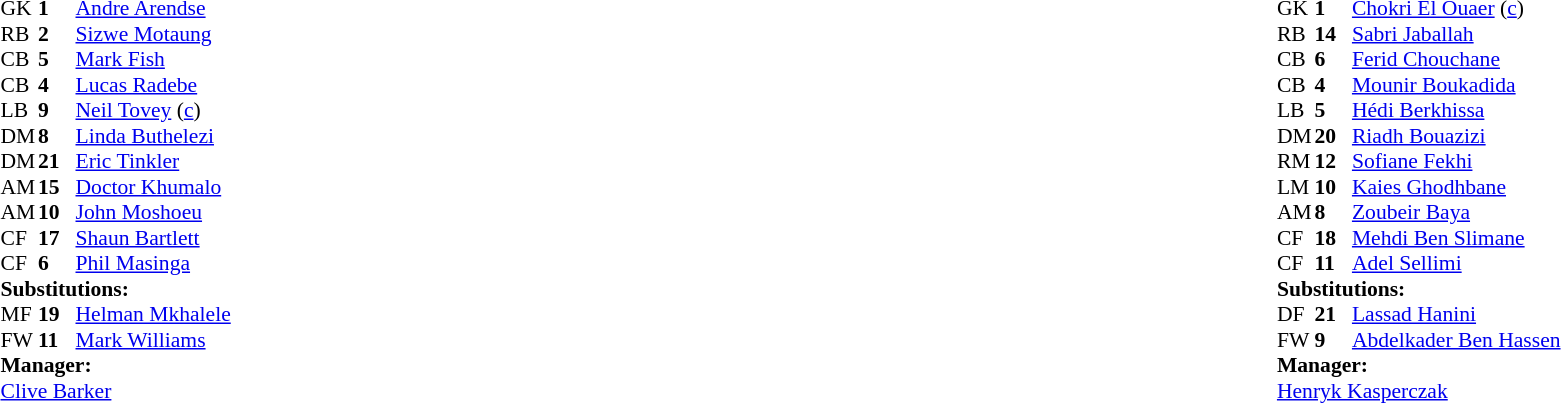<table width="100%">
<tr>
<td valign="top" width="50%"><br><table style="font-size: 90%" cellspacing="0" cellpadding="0">
<tr>
<th width="25"></th>
<th width="25"></th>
</tr>
<tr>
<td>GK</td>
<td><strong>1</strong></td>
<td><a href='#'>Andre Arendse</a></td>
</tr>
<tr>
<td>RB</td>
<td><strong>2</strong></td>
<td><a href='#'>Sizwe Motaung</a></td>
</tr>
<tr>
<td>CB</td>
<td><strong>5</strong></td>
<td><a href='#'>Mark Fish</a></td>
</tr>
<tr>
<td>CB</td>
<td><strong>4</strong></td>
<td><a href='#'>Lucas Radebe</a></td>
</tr>
<tr>
<td>LB</td>
<td><strong>9</strong></td>
<td><a href='#'>Neil Tovey</a> (<a href='#'>c</a>)</td>
</tr>
<tr>
<td>DM</td>
<td><strong>8</strong></td>
<td><a href='#'>Linda Buthelezi</a></td>
<td></td>
<td></td>
</tr>
<tr>
<td>DM</td>
<td><strong>21</strong></td>
<td><a href='#'>Eric Tinkler</a></td>
</tr>
<tr>
<td>AM</td>
<td><strong>15</strong></td>
<td><a href='#'>Doctor Khumalo</a></td>
</tr>
<tr>
<td>AM</td>
<td><strong>10</strong></td>
<td><a href='#'>John Moshoeu</a></td>
</tr>
<tr>
<td>CF</td>
<td><strong>17</strong></td>
<td><a href='#'>Shaun Bartlett</a></td>
</tr>
<tr>
<td>CF</td>
<td><strong>6</strong></td>
<td><a href='#'>Phil Masinga</a></td>
<td></td>
<td></td>
</tr>
<tr>
<td colspan=3><strong>Substitutions:</strong></td>
</tr>
<tr>
<td>MF</td>
<td><strong>19</strong></td>
<td><a href='#'>Helman Mkhalele</a></td>
<td></td>
<td></td>
</tr>
<tr>
<td>FW</td>
<td><strong>11</strong></td>
<td><a href='#'>Mark Williams</a></td>
<td></td>
<td></td>
</tr>
<tr>
<td colspan=3><strong>Manager:</strong></td>
</tr>
<tr>
<td colspan=3> <a href='#'>Clive Barker</a></td>
</tr>
</table>
</td>
<td valign="top"></td>
<td valign="top" width="50%"><br><table style="font-size: 90%" cellspacing="0" cellpadding="0"  align="center">
<tr>
<th width=25></th>
<th width=25></th>
</tr>
<tr>
<td>GK</td>
<td><strong>1</strong></td>
<td><a href='#'>Chokri El Ouaer</a> (<a href='#'>c</a>)</td>
</tr>
<tr>
<td>RB</td>
<td><strong>14</strong></td>
<td><a href='#'>Sabri Jaballah</a></td>
</tr>
<tr>
<td>CB</td>
<td><strong>6</strong></td>
<td><a href='#'>Ferid Chouchane</a></td>
</tr>
<tr>
<td>CB</td>
<td><strong>4</strong></td>
<td><a href='#'>Mounir Boukadida</a></td>
</tr>
<tr>
<td>LB</td>
<td><strong>5</strong></td>
<td><a href='#'>Hédi Berkhissa</a></td>
</tr>
<tr>
<td>DM</td>
<td><strong>20</strong></td>
<td><a href='#'>Riadh Bouazizi</a></td>
<td></td>
<td></td>
</tr>
<tr>
<td>RM</td>
<td><strong>12</strong></td>
<td><a href='#'>Sofiane Fekhi</a></td>
</tr>
<tr>
<td>LM</td>
<td><strong>10</strong></td>
<td><a href='#'>Kaies Ghodhbane</a></td>
<td></td>
<td></td>
</tr>
<tr>
<td>AM</td>
<td><strong>8</strong></td>
<td><a href='#'>Zoubeir Baya</a></td>
</tr>
<tr>
<td>CF</td>
<td><strong>18</strong></td>
<td><a href='#'>Mehdi Ben Slimane</a></td>
</tr>
<tr>
<td>CF</td>
<td><strong>11</strong></td>
<td><a href='#'>Adel Sellimi</a></td>
</tr>
<tr>
<td colspan=3><strong>Substitutions:</strong></td>
</tr>
<tr>
<td>DF</td>
<td><strong>21</strong></td>
<td><a href='#'>Lassad Hanini</a></td>
<td></td>
<td></td>
</tr>
<tr>
<td>FW</td>
<td><strong>9</strong></td>
<td><a href='#'>Abdelkader Ben Hassen</a></td>
<td></td>
<td></td>
</tr>
<tr>
<td colspan=3><strong>Manager:</strong></td>
</tr>
<tr>
<td colspan=3> <a href='#'>Henryk Kasperczak</a></td>
</tr>
</table>
</td>
</tr>
</table>
